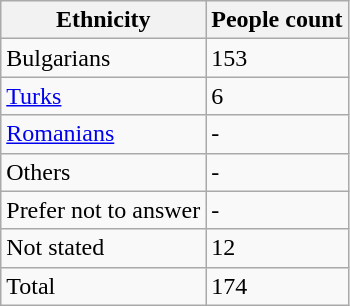<table class="wikitable">
<tr>
<th>Ethnicity</th>
<th>People count</th>
</tr>
<tr>
<td>Bulgarians</td>
<td>153</td>
</tr>
<tr>
<td><a href='#'>Turks</a></td>
<td>6</td>
</tr>
<tr>
<td><a href='#'>Romanians</a></td>
<td>-</td>
</tr>
<tr>
<td>Others</td>
<td>-</td>
</tr>
<tr>
<td>Prefer not to answer</td>
<td>-</td>
</tr>
<tr>
<td>Not stated</td>
<td>12</td>
</tr>
<tr>
<td>Total</td>
<td>174</td>
</tr>
</table>
